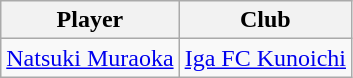<table class="wikitable">
<tr>
<th>Player</th>
<th>Club</th>
</tr>
<tr>
<td> <a href='#'>Natsuki Muraoka</a></td>
<td><a href='#'>Iga FC Kunoichi</a></td>
</tr>
</table>
